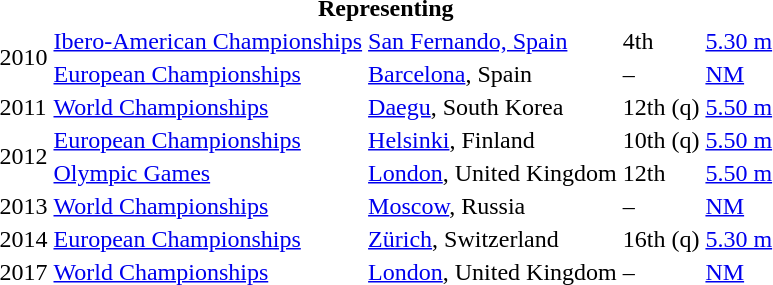<table>
<tr>
<th colspan="6">Representing </th>
</tr>
<tr>
<td rowspan=2>2010</td>
<td><a href='#'>Ibero-American Championships</a></td>
<td><a href='#'>San Fernando, Spain</a></td>
<td>4th</td>
<td><a href='#'>5.30 m</a></td>
</tr>
<tr>
<td><a href='#'>European Championships</a></td>
<td><a href='#'>Barcelona</a>, Spain</td>
<td>–</td>
<td><a href='#'>NM</a></td>
</tr>
<tr>
<td>2011</td>
<td><a href='#'>World Championships</a></td>
<td><a href='#'>Daegu</a>, South Korea</td>
<td>12th (q)</td>
<td><a href='#'>5.50 m</a></td>
</tr>
<tr>
<td rowspan=2>2012</td>
<td><a href='#'>European Championships</a></td>
<td><a href='#'>Helsinki</a>, Finland</td>
<td>10th (q)</td>
<td><a href='#'>5.50 m</a></td>
</tr>
<tr>
<td><a href='#'>Olympic Games</a></td>
<td><a href='#'>London</a>, United Kingdom</td>
<td>12th</td>
<td><a href='#'>5.50 m</a></td>
</tr>
<tr>
<td>2013</td>
<td><a href='#'>World Championships</a></td>
<td><a href='#'>Moscow</a>, Russia</td>
<td>–</td>
<td><a href='#'>NM</a></td>
</tr>
<tr>
<td>2014</td>
<td><a href='#'>European Championships</a></td>
<td><a href='#'>Zürich</a>, Switzerland</td>
<td>16th (q)</td>
<td><a href='#'>5.30 m</a></td>
</tr>
<tr>
<td>2017</td>
<td><a href='#'>World Championships</a></td>
<td><a href='#'>London</a>, United Kingdom</td>
<td>–</td>
<td><a href='#'>NM</a></td>
</tr>
</table>
